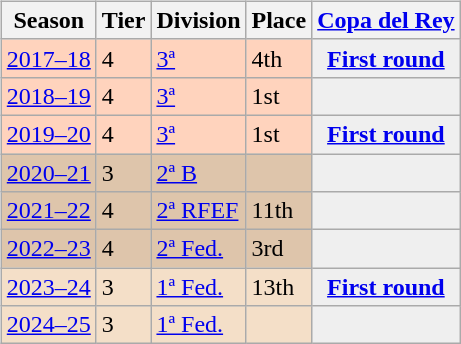<table>
<tr>
<td valign="top" width=0%><br><table class="wikitable">
<tr style="background:#f0f6fa;">
<th>Season</th>
<th>Tier</th>
<th>Division</th>
<th>Place</th>
<th><a href='#'>Copa del Rey</a></th>
</tr>
<tr>
<td style="background:#FFD3BD;"><a href='#'>2017–18</a></td>
<td style="background:#FFD3BD;">4</td>
<td style="background:#FFD3BD;"><a href='#'>3ª</a></td>
<td style="background:#FFD3BD;">4th</td>
<th style="background:#efefef;"><a href='#'>First round</a></th>
</tr>
<tr>
<td style="background:#FFD3BD;"><a href='#'>2018–19</a></td>
<td style="background:#FFD3BD;">4</td>
<td style="background:#FFD3BD;"><a href='#'>3ª</a></td>
<td style="background:#FFD3BD;">1st</td>
<th style="background:#efefef;"></th>
</tr>
<tr>
<td style="background:#FFD3BD;"><a href='#'>2019–20</a></td>
<td style="background:#FFD3BD;">4</td>
<td style="background:#FFD3BD;"><a href='#'>3ª</a></td>
<td style="background:#FFD3BD;">1st</td>
<th style="background:#efefef;"><a href='#'>First round</a></th>
</tr>
<tr>
<td style="background:#DEC5AB;"><a href='#'>2020–21</a></td>
<td style="background:#DEC5AB;">3</td>
<td style="background:#DEC5AB;"><a href='#'>2ª B</a></td>
<td style="background:#DEC5AB;"></td>
<th style="background:#efefef;"></th>
</tr>
<tr>
<td style="background:#DEC5AB;"><a href='#'>2021–22</a></td>
<td style="background:#DEC5AB;">4</td>
<td style="background:#DEC5AB;"><a href='#'>2ª RFEF</a></td>
<td style="background:#DEC5AB;">11th</td>
<th style="background:#efefef;"></th>
</tr>
<tr>
<td style="background:#DEC5AB;"><a href='#'>2022–23</a></td>
<td style="background:#DEC5AB;">4</td>
<td style="background:#DEC5AB;"><a href='#'>2ª Fed.</a></td>
<td style="background:#DEC5AB;">3rd</td>
<th style="background:#efefef;"></th>
</tr>
<tr>
<td style="background:#F4DFC8;"><a href='#'>2023–24</a></td>
<td style="background:#F4DFC8;">3</td>
<td style="background:#F4DFC8;"><a href='#'>1ª Fed.</a></td>
<td style="background:#F4DFC8;">13th</td>
<th style="background:#efefef;"><a href='#'>First round</a></th>
</tr>
<tr>
<td style="background:#F4DFC8;"><a href='#'>2024–25</a></td>
<td style="background:#F4DFC8;">3</td>
<td style="background:#F4DFC8;"><a href='#'>1ª Fed.</a></td>
<td style="background:#F4DFC8;"></td>
<th style="background:#efefef;"></th>
</tr>
</table>
</td>
</tr>
</table>
